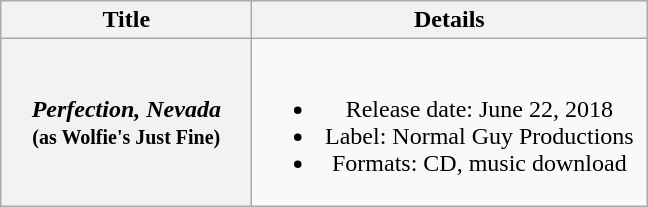<table class="wikitable plainrowheaders" style="text-align:center;">
<tr>
<th style="width:10em;">Title</th>
<th style="width:16em;">Details</th>
</tr>
<tr>
<th scope="row"><em>Perfection, Nevada</em><br><small>(as Wolfie's Just Fine)</small></th>
<td><br><ul><li>Release date: June 22, 2018</li><li>Label: Normal Guy Productions</li><li>Formats: CD, music download</li></ul></td>
</tr>
</table>
